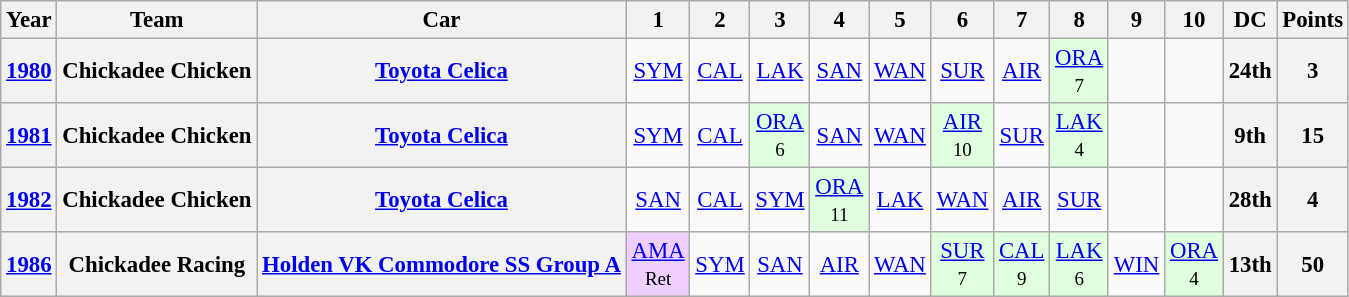<table class="wikitable" style="text-align:center; font-size:95%">
<tr>
<th>Year</th>
<th>Team</th>
<th>Car</th>
<th>1</th>
<th>2</th>
<th>3</th>
<th>4</th>
<th>5</th>
<th>6</th>
<th>7</th>
<th>8</th>
<th>9</th>
<th>10</th>
<th>DC</th>
<th>Points</th>
</tr>
<tr>
<th><a href='#'>1980</a></th>
<th>Chickadee Chicken</th>
<th><a href='#'>Toyota Celica</a></th>
<td><a href='#'>SYM</a></td>
<td><a href='#'>CAL</a></td>
<td><a href='#'>LAK</a></td>
<td><a href='#'>SAN</a></td>
<td><a href='#'>WAN</a></td>
<td><a href='#'>SUR</a></td>
<td><a href='#'>AIR</a></td>
<td style="background:#dfffdf;"><a href='#'>ORA</a><br><small>7</small></td>
<td></td>
<td></td>
<th>24th</th>
<th>3</th>
</tr>
<tr>
<th><a href='#'>1981</a></th>
<th>Chickadee Chicken</th>
<th><a href='#'>Toyota Celica</a></th>
<td><a href='#'>SYM</a></td>
<td><a href='#'>CAL</a></td>
<td style="background:#dfffdf;"><a href='#'>ORA</a><br><small>6</small></td>
<td><a href='#'>SAN</a></td>
<td><a href='#'>WAN</a></td>
<td style="background:#dfffdf;"><a href='#'>AIR</a><br><small>10</small></td>
<td><a href='#'>SUR</a></td>
<td style="background:#dfffdf;"><a href='#'>LAK</a><br><small>4</small></td>
<td></td>
<td></td>
<th>9th</th>
<th>15</th>
</tr>
<tr>
<th><a href='#'>1982</a></th>
<th>Chickadee Chicken</th>
<th><a href='#'>Toyota Celica</a></th>
<td><a href='#'>SAN</a></td>
<td><a href='#'>CAL</a></td>
<td><a href='#'>SYM</a></td>
<td style="background:#dfffdf;"><a href='#'>ORA</a><br><small>11</small></td>
<td><a href='#'>LAK</a></td>
<td><a href='#'>WAN</a></td>
<td><a href='#'>AIR</a></td>
<td><a href='#'>SUR</a></td>
<td></td>
<td></td>
<th>28th</th>
<th>4</th>
</tr>
<tr>
<th><a href='#'>1986</a></th>
<th>Chickadee Racing</th>
<th><a href='#'>Holden VK Commodore SS Group A</a></th>
<td style="background:#efcfff;"><a href='#'>AMA</a><br><small>Ret</small></td>
<td><a href='#'>SYM</a></td>
<td><a href='#'>SAN</a></td>
<td><a href='#'>AIR</a></td>
<td><a href='#'>WAN</a></td>
<td style="background:#dfffdf;"><a href='#'>SUR</a><br><small>7</small></td>
<td style="background:#dfffdf;"><a href='#'>CAL</a><br><small>9</small></td>
<td style="background:#dfffdf;"><a href='#'>LAK</a><br><small>6</small></td>
<td><a href='#'>WIN</a></td>
<td style="background:#dfffdf;"><a href='#'>ORA</a><br><small>4</small></td>
<th>13th</th>
<th>50</th>
</tr>
</table>
